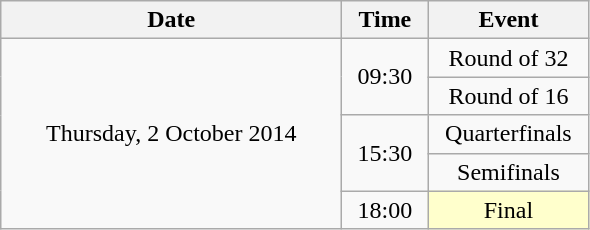<table class = "wikitable" style="text-align:center;">
<tr>
<th width=220>Date</th>
<th width=50>Time</th>
<th width=100>Event</th>
</tr>
<tr>
<td rowspan=5>Thursday, 2 October 2014</td>
<td rowspan=2>09:30</td>
<td>Round of 32</td>
</tr>
<tr>
<td>Round of 16</td>
</tr>
<tr>
<td rowspan=2>15:30</td>
<td>Quarterfinals</td>
</tr>
<tr>
<td>Semifinals</td>
</tr>
<tr>
<td>18:00</td>
<td bgcolor=ffffcc>Final</td>
</tr>
</table>
